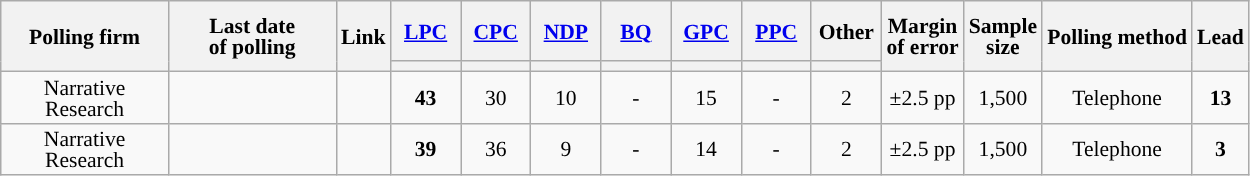<table class="wikitable sortable mw-datatable" style="text-align:center;font-size:90%;line-height:14px;">
<tr style="height:40px;">
<th style="width:105px;" rowspan="2">Polling firm</th>
<th style="width:105px;" rowspan="2">Last date<br>of polling</th>
<th rowspan="2">Link</th>
<th class="unsortable" style="width:40px;"><a href='#'>LPC</a></th>
<th class="unsortable" style="width:40px;"><a href='#'>CPC</a></th>
<th class="unsortable" style="width:40px;"><a href='#'>NDP</a></th>
<th class="unsortable" style="width:40px;"><a href='#'>BQ</a></th>
<th class="unsortable" style="width:40px;"><a href='#'>GPC</a></th>
<th class="unsortable" style="width:40px;"><a href='#'>PPC</a></th>
<th class="unsortable" style="width:40px;">Other</th>
<th rowspan="2">Margin<br>of error</th>
<th rowspan="2">Sample<br>size</th>
<th rowspan="2">Polling method</th>
<th rowspan="2">Lead</th>
</tr>
<tr>
<th style="background:"></th>
<th style="background:"></th>
<th style="background:"></th>
<th style="background:"></th>
<th style="background:"></th>
<th style="background:"></th>
<th style="background:"></th>
</tr>
<tr>
<td>Narrative Research</td>
<td></td>
<td></td>
<td><strong>43</strong></td>
<td>30</td>
<td>10</td>
<td>-</td>
<td>15</td>
<td>-</td>
<td>2</td>
<td>±2.5 pp</td>
<td>1,500</td>
<td>Telephone</td>
<td><strong>13</strong></td>
</tr>
<tr>
<td>Narrative Research</td>
<td></td>
<td></td>
<td><strong>39</strong></td>
<td>36</td>
<td>9</td>
<td>-</td>
<td>14</td>
<td>-</td>
<td>2</td>
<td>±2.5 pp</td>
<td>1,500</td>
<td>Telephone</td>
<td><strong>3</strong></td>
</tr>
</table>
